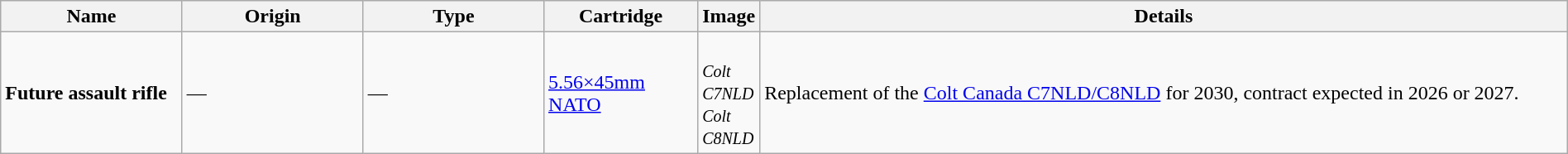<table class="wikitable sortable" style="margin:auto; width:100%;">
<tr>
<th style="text-align: center; width:12%;">Name</th>
<th style="text-align: center; width:12%;">Origin</th>
<th style="text-align: center; width:12%;">Type</th>
<th style="text-align: center; width:10%;">Cartridge</th>
<th style="text-align:center; width:0;">Image</th>
<th style="text-align: center; width:54%;">Details</th>
</tr>
<tr>
<td><strong>Future assault rifle</strong></td>
<td>—</td>
<td>—</td>
<td><a href='#'>5.56×45mm NATO</a></td>
<td><br><em><small>Colt C7NLD</small></em> 
 
<em><small>Colt C8NLD</small></em></td>
<td>Replacement of the <a href='#'>Colt Canada C7NLD/C8NLD</a> for 2030, contract expected in 2026 or 2027.</td>
</tr>
</table>
